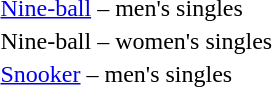<table>
<tr>
<td><br></td>
<td></td>
<td></td>
<td></td>
</tr>
<tr>
<td><a href='#'>Nine-ball</a> – men's singles <br></td>
<td></td>
<td></td>
<td></td>
</tr>
<tr>
<td>Nine-ball – women's singles <br></td>
<td></td>
<td></td>
<td></td>
</tr>
<tr>
<td><a href='#'>Snooker</a> – men's singles<br></td>
<td></td>
<td></td>
<td></td>
</tr>
</table>
